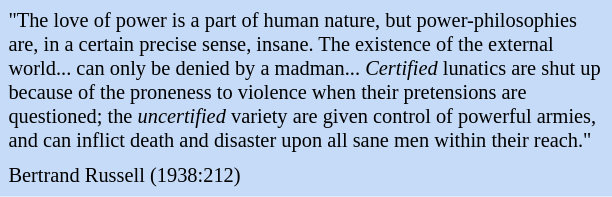<table class="toccolours" style="float: left; margin-left: 1em; margin-right: 2em; font-size: 85%; background:#c6dbf7; color:black; width:30em; max-width: 40%;" cellspacing="5">
<tr>
<td style="text-align: left;">"The love of power is a part of human nature, but power-philosophies are, in a certain precise sense, insane. The existence of the external world... can only be denied by a madman... <em>Certified</em> lunatics are shut up because of the proneness to violence when their pretensions are questioned; the <em>uncertified</em> variety are given control of powerful armies, and can inflict death and disaster upon all sane men within their reach."</td>
</tr>
<tr>
<td style="text-align: left;">Bertrand Russell (1938:212)</td>
</tr>
</table>
